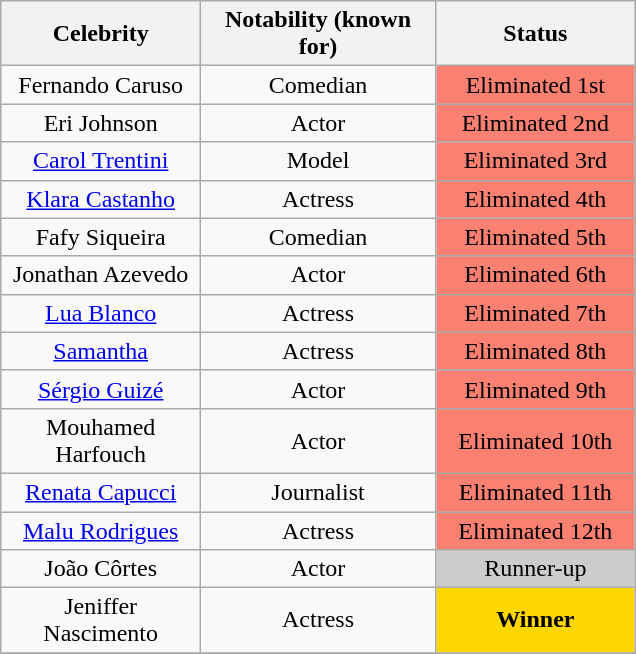<table class= "wikitable sortable" style="text-align: center; margin:auto; align: center">
<tr>
<th width=125>Celebrity</th>
<th width=150>Notability (known for)</th>
<th width=125>Status</th>
</tr>
<tr>
<td>Fernando Caruso</td>
<td>Comedian</td>
<td bgcolor=FA8072>Eliminated 1st<br></td>
</tr>
<tr>
<td>Eri Johnson</td>
<td>Actor</td>
<td bgcolor=FA8072>Eliminated 2nd<br></td>
</tr>
<tr>
<td><a href='#'>Carol Trentini</a></td>
<td>Model</td>
<td bgcolor=FA8072>Eliminated 3rd<br></td>
</tr>
<tr>
<td><a href='#'>Klara Castanho</a></td>
<td>Actress</td>
<td bgcolor=FA8072>Eliminated 4th<br></td>
</tr>
<tr>
<td>Fafy Siqueira</td>
<td>Comedian</td>
<td bgcolor=FA8072>Eliminated 5th<br></td>
</tr>
<tr>
<td>Jonathan Azevedo</td>
<td>Actor</td>
<td bgcolor=FA8072>Eliminated 6th<br></td>
</tr>
<tr>
<td><a href='#'>Lua Blanco</a></td>
<td>Actress</td>
<td bgcolor=FA8072>Eliminated 7th<br></td>
</tr>
<tr>
<td><a href='#'>Samantha</a></td>
<td>Actress</td>
<td bgcolor=FA8072>Eliminated 8th<br></td>
</tr>
<tr>
<td><a href='#'>Sérgio Guizé</a></td>
<td>Actor</td>
<td bgcolor=FA8072>Eliminated 9th<br></td>
</tr>
<tr>
<td>Mouhamed Harfouch</td>
<td>Actor</td>
<td bgcolor=FA8072>Eliminated 10th<br></td>
</tr>
<tr>
<td><a href='#'>Renata Capucci</a></td>
<td>Journalist</td>
<td bgcolor=FA8072>Eliminated 11th<br></td>
</tr>
<tr>
<td><a href='#'>Malu Rodrigues</a></td>
<td>Actress</td>
<td bgcolor=FA8072>Eliminated 12th<br></td>
</tr>
<tr>
<td>João Côrtes</td>
<td>Actor</td>
<td bgcolor=CCCCCC>Runner-up<br></td>
</tr>
<tr>
<td>Jeniffer Nascimento</td>
<td>Actress</td>
<td bgcolor=FFD700><strong>Winner</strong><br></td>
</tr>
<tr>
</tr>
</table>
